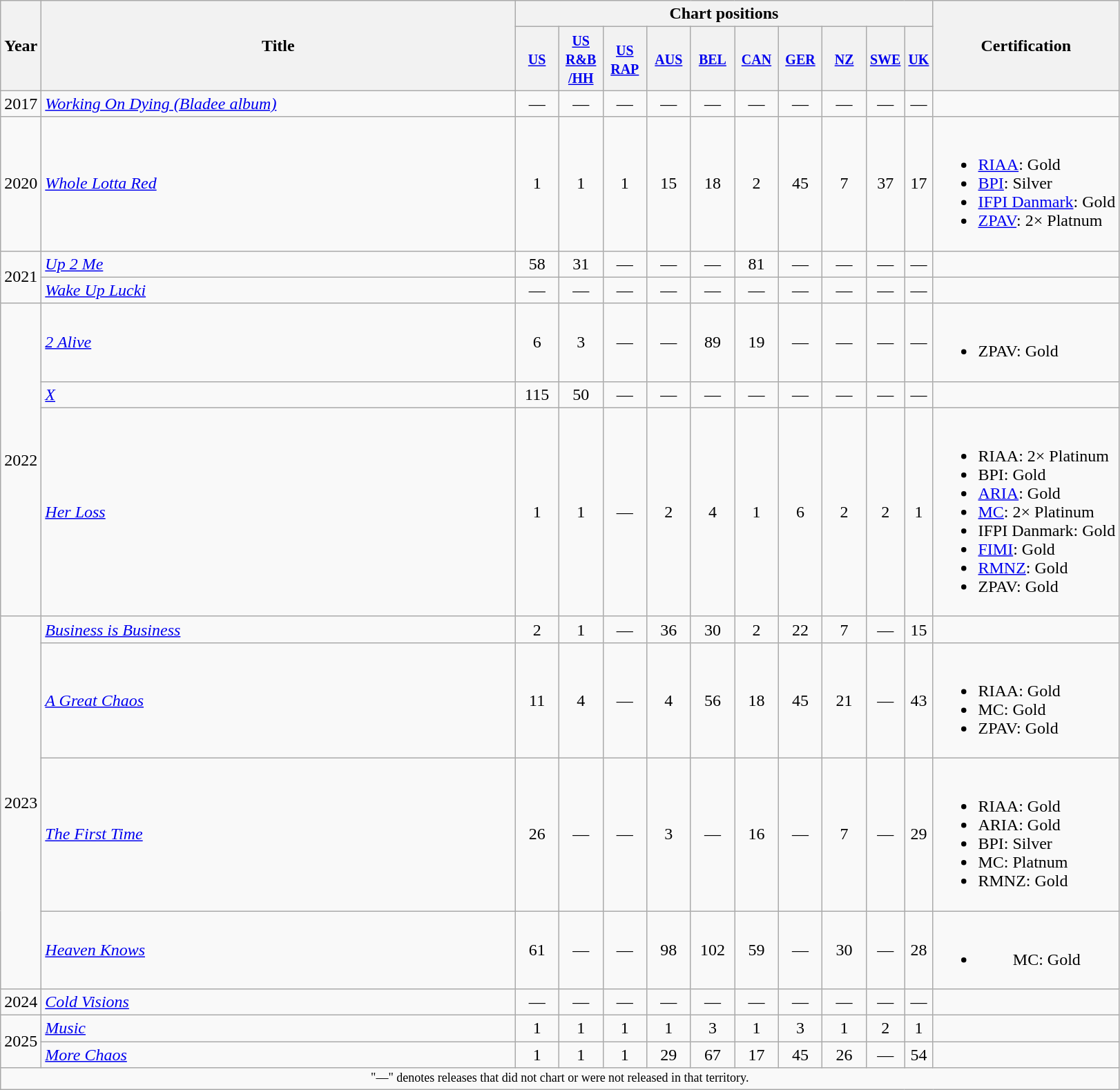<table class="wikitable">
<tr>
<th rowspan="2" style="width:28px;">Year</th>
<th rowspan="2" style="width:450px;">Title</th>
<th colspan="10">Chart positions</th>
<th rowspan="2">Certification</th>
</tr>
<tr>
<th style="width:35px;"><small><a href='#'>US</a><br></small></th>
<th style="width:35px;"><small><a href='#'>US<br>R&B /HH</a></small> </th>
<th style="width:35px;"><small><a href='#'>US RAP</a></small> </th>
<th style="width:35px;"><small><a href='#'>AUS</a></small><br></th>
<th style="width:35px;"><small><a href='#'>BEL</a></small><br></th>
<th style="width:35px;"><small><a href='#'>CAN</a></small><br></th>
<th style="width:35px;"><small><a href='#'>GER</a></small><br></th>
<th style="width:35px;"><small><a href='#'>NZ</a></small><br></th>
<th><small><a href='#'>SWE</a></small><br></th>
<th><small><a href='#'>UK</a></small><br></th>
</tr>
<tr>
<td>2017</td>
<td><em><a href='#'>Working On Dying (Bladee album)</a></em></td>
<td style="text-align:center;">—</td>
<td style="text-align:center;">—</td>
<td style="text-align:center;">—</td>
<td style="text-align:center;">—</td>
<td style="text-align:center;">—</td>
<td style="text-align:center;">—</td>
<td style="text-align:center;">—</td>
<td style="text-align:center;">—</td>
<td style="text-align:center;">—</td>
<td style="text-align:center;">—</td>
</tr>
<tr>
<td>2020</td>
<td><em><a href='#'>Whole Lotta Red</a></em></td>
<td style="text-align:center;">1</td>
<td style="text-align:center;">1</td>
<td style="text-align:center;">1</td>
<td style="text-align:center;">15</td>
<td style="text-align:center;">18</td>
<td style="text-align:center;">2</td>
<td style="text-align:center;">45</td>
<td style="text-align:center;">7</td>
<td style="text-align:center;">37</td>
<td style="text-align:center;">17</td>
<td><br><ul><li><a href='#'>RIAA</a>: Gold</li><li><a href='#'>BPI</a>: Silver</li><li><a href='#'>IFPI Danmark</a>: Gold</li><li><a href='#'>ZPAV</a>: 2× Platnum</li></ul></td>
</tr>
<tr>
<td rowspan="2">2021</td>
<td><em><a href='#'>Up 2 Me</a></em></td>
<td style="text-align:center;">58</td>
<td style="text-align:center;">31</td>
<td style="text-align:center;">—</td>
<td style="text-align:center;">—</td>
<td style="text-align:center;">—</td>
<td style="text-align:center;">81</td>
<td style="text-align:center;">—</td>
<td style="text-align:center;">—</td>
<td style="text-align:center;">—</td>
<td style="text-align:center;">—</td>
<td style="text-align:center;"></td>
</tr>
<tr>
<td><em><a href='#'>Wake Up Lucki</a></em></td>
<td style="text-align:center;">—</td>
<td style="text-align:center;">—</td>
<td style="text-align:center;">—</td>
<td style="text-align:center;">—</td>
<td style="text-align:center;">—</td>
<td style="text-align:center;">—</td>
<td style="text-align:center;">—</td>
<td style="text-align:center;">—</td>
<td style="text-align:center;">—</td>
<td style="text-align:center;">—</td>
<td></td>
</tr>
<tr>
<td rowspan="3">2022</td>
<td><em><a href='#'>2 Alive</a></em></td>
<td style="text-align:center;">6</td>
<td style="text-align:center;">3</td>
<td style="text-align:center;">—</td>
<td style="text-align:center;">—</td>
<td style="text-align:center;">89</td>
<td style="text-align:center;">19</td>
<td style="text-align:center;">—</td>
<td style="text-align:center;">—</td>
<td style="text-align:center;">—</td>
<td style="text-align:center;">—</td>
<td><br><ul><li>ZPAV: Gold</li></ul></td>
</tr>
<tr>
<td><em><a href='#'>X</a></em></td>
<td style="text-align:center;">115</td>
<td style="text-align:center;">50</td>
<td style="text-align:center;">—</td>
<td style="text-align:center;">—</td>
<td style="text-align:center;">—</td>
<td style="text-align:center;">—</td>
<td style="text-align:center;">—</td>
<td style="text-align:center;">—</td>
<td style="text-align:center;">—</td>
<td style="text-align:center;">—</td>
<td></td>
</tr>
<tr>
<td><em><a href='#'>Her Loss</a></em></td>
<td style="text-align:center;">1</td>
<td style="text-align:center;">1</td>
<td style="text-align:center;">—</td>
<td style="text-align:center;">2</td>
<td style="text-align:center;">4</td>
<td style="text-align:center;">1</td>
<td style="text-align:center;">6</td>
<td style="text-align:center;">2</td>
<td style="text-align:center;">2</td>
<td style="text-align:center;">1</td>
<td><br><ul><li>RIAA: 2× Platinum</li><li>BPI: Gold</li><li><a href='#'>ARIA</a>: Gold</li><li><a href='#'>MC</a>: 2× Platinum</li><li>IFPI Danmark: Gold</li><li><a href='#'>FIMI</a>: Gold</li><li><a href='#'>RMNZ</a>: Gold</li><li>ZPAV: Gold</li></ul></td>
</tr>
<tr>
<td rowspan="4">2023</td>
<td><em><a href='#'>Business is Business</a></em></td>
<td style="text-align:center;">2</td>
<td style="text-align:center;">1</td>
<td style="text-align:center;">—</td>
<td style="text-align:center;">36</td>
<td style="text-align:center;">30</td>
<td style="text-align:center;">2</td>
<td style="text-align:center;">22</td>
<td style="text-align:center;">7</td>
<td style="text-align:center;">—</td>
<td style="text-align:center;">15</td>
<td></td>
</tr>
<tr>
<td><em><a href='#'>A Great Chaos</a></em></td>
<td style="text-align:center;">11</td>
<td style="text-align:center;">4</td>
<td style="text-align:center;">—</td>
<td style="text-align:center;">4</td>
<td style="text-align:center;">56</td>
<td style="text-align:center;">18</td>
<td style="text-align:center;">45</td>
<td style="text-align:center;">21</td>
<td style="text-align:center;">—</td>
<td style="text-align:center;">43</td>
<td><br><ul><li>RIAA: Gold</li><li>MC: Gold</li><li>ZPAV: Gold</li></ul></td>
</tr>
<tr>
<td><em><a href='#'>The First Time</a></em></td>
<td style="text-align:center;">26</td>
<td style="text-align:center;">—</td>
<td style="text-align:center;">—</td>
<td style="text-align:center;">3</td>
<td style="text-align:center;">—</td>
<td style="text-align:center;">16</td>
<td style="text-align:center;">—</td>
<td style="text-align:center;">7</td>
<td style="text-align:center;">—</td>
<td style="text-align:center;">29</td>
<td><br><ul><li>RIAA: Gold</li><li>ARIA: Gold</li><li>BPI: Silver</li><li>MC: Platnum</li><li>RMNZ: Gold</li></ul></td>
</tr>
<tr>
<td><em><a href='#'>Heaven Knows</a></em></td>
<td style="text-align:center;">61</td>
<td style="text-align:center;">—</td>
<td style="text-align:center;">—</td>
<td style="text-align:center;">98</td>
<td style="text-align:center;">102</td>
<td style="text-align:center;">59</td>
<td style="text-align:center;">—</td>
<td style="text-align:center;">30</td>
<td style="text-align:center;">—</td>
<td style="text-align:center;">28</td>
<td style="text-align:center;"><br><ul><li>MC: Gold</li></ul></td>
</tr>
<tr>
<td>2024</td>
<td><em><a href='#'>Cold Visions</a></em></td>
<td style="text-align:center;">—</td>
<td style="text-align:center;">—</td>
<td style="text-align:center;">—</td>
<td style="text-align:center;">—</td>
<td style="text-align:center;">—</td>
<td style="text-align:center;">—</td>
<td style="text-align:center;">—</td>
<td style="text-align:center;">—</td>
<td style="text-align:center;">—</td>
<td style="text-align:center;">—</td>
<td></td>
</tr>
<tr>
<td rowspan="2">2025</td>
<td><em><a href='#'>Music</a></em></td>
<td style="text-align:center;">1</td>
<td style="text-align:center;">1</td>
<td style="text-align:center;">1</td>
<td style="text-align:center;">1</td>
<td style="text-align:center;">3</td>
<td style="text-align:center;">1</td>
<td style="text-align:center;">3</td>
<td style="text-align:center;">1</td>
<td style="text-align:center;">2</td>
<td style="text-align:center;">1</td>
<td></td>
</tr>
<tr>
<td><em><a href='#'>More Chaos</a></em></td>
<td style="text-align:center;">1</td>
<td style="text-align:center;">1</td>
<td style="text-align:center;">1</td>
<td style="text-align:center;">29</td>
<td style="text-align:center;">67</td>
<td style="text-align:center;">17</td>
<td style="text-align:center;">45</td>
<td style="text-align:center;">26</td>
<td style="text-align:center;">—</td>
<td style="text-align:center;">54</td>
<td style="text-align:center;"></td>
</tr>
<tr>
<td colspan="13" style="text-align:center; font-size:9pt;">"—" denotes releases that did not chart or were not released in that territory.</td>
</tr>
</table>
